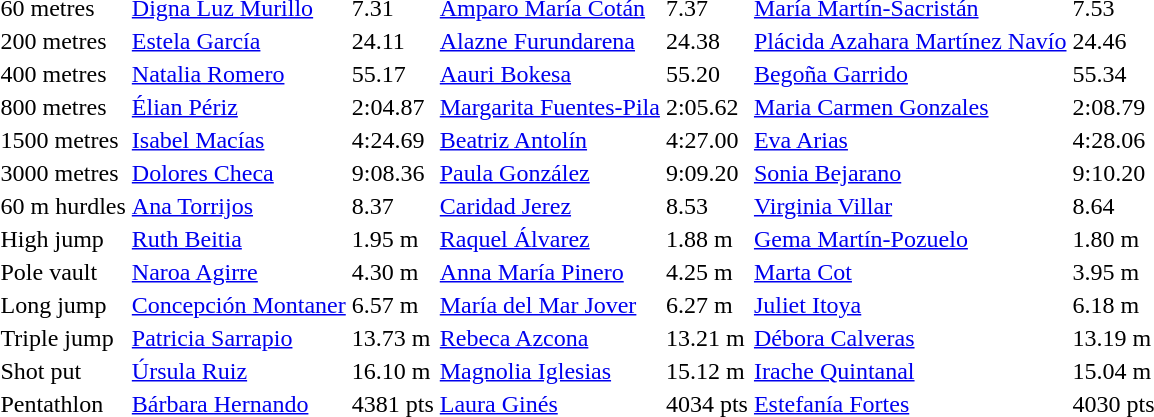<table>
<tr>
<td>60 metres</td>
<td><a href='#'>Digna Luz Murillo</a></td>
<td>7.31 </td>
<td><a href='#'>Amparo María Cotán</a></td>
<td>7.37 </td>
<td><a href='#'>María Martín-Sacristán</a></td>
<td>7.53 </td>
</tr>
<tr>
<td>200 metres</td>
<td><a href='#'>Estela García</a></td>
<td>24.11 </td>
<td><a href='#'>Alazne Furundarena</a></td>
<td>24.38 </td>
<td><a href='#'>Plácida Azahara Martínez Navío</a></td>
<td>24.46</td>
</tr>
<tr>
<td>400 metres</td>
<td><a href='#'>Natalia Romero</a></td>
<td>55.17</td>
<td><a href='#'>Aauri Bokesa</a></td>
<td>55.20</td>
<td><a href='#'>Begoña Garrido</a></td>
<td>55.34</td>
</tr>
<tr>
<td>800 metres</td>
<td><a href='#'>Élian Périz</a></td>
<td>2:04.87</td>
<td><a href='#'>Margarita Fuentes-Pila</a></td>
<td>2:05.62</td>
<td><a href='#'>Maria Carmen Gonzales</a></td>
<td>2:08.79 </td>
</tr>
<tr>
<td>1500 metres</td>
<td><a href='#'>Isabel Macías</a></td>
<td>4:24.69</td>
<td><a href='#'>Beatriz Antolín</a></td>
<td>4:27.00</td>
<td><a href='#'>Eva Arias</a></td>
<td>4:28.06</td>
</tr>
<tr>
<td>3000 metres</td>
<td><a href='#'>Dolores Checa</a></td>
<td>9:08.36</td>
<td><a href='#'>Paula González</a></td>
<td>9:09.20 </td>
<td><a href='#'>Sonia Bejarano</a></td>
<td>9:10.20</td>
</tr>
<tr>
<td>60 m hurdles</td>
<td><a href='#'>Ana Torrijos</a></td>
<td>8.37</td>
<td><a href='#'>Caridad Jerez</a></td>
<td>8.53</td>
<td><a href='#'>Virginia Villar</a></td>
<td>8.64</td>
</tr>
<tr>
<td>High jump</td>
<td><a href='#'>Ruth Beitia</a></td>
<td>1.95 m</td>
<td><a href='#'>Raquel Álvarez</a></td>
<td>1.88 m </td>
<td><a href='#'>Gema Martín-Pozuelo</a></td>
<td>1.80 m</td>
</tr>
<tr>
<td>Pole vault</td>
<td><a href='#'>Naroa Agirre</a></td>
<td>4.30 m</td>
<td><a href='#'>Anna María Pinero</a></td>
<td>4.25 m</td>
<td><a href='#'>Marta Cot</a></td>
<td>3.95 m </td>
</tr>
<tr>
<td>Long jump</td>
<td><a href='#'>Concepción Montaner</a></td>
<td>6.57 m</td>
<td><a href='#'>María del Mar Jover</a></td>
<td>6.27 m </td>
<td><a href='#'>Juliet Itoya</a></td>
<td>6.18 m </td>
</tr>
<tr>
<td>Triple jump</td>
<td><a href='#'>Patricia Sarrapio</a></td>
<td>13.73 m</td>
<td><a href='#'>Rebeca Azcona</a></td>
<td>13.21 m</td>
<td><a href='#'>Débora Calveras</a></td>
<td>13.19 m</td>
</tr>
<tr>
<td>Shot put</td>
<td><a href='#'>Úrsula Ruiz</a></td>
<td>16.10 m</td>
<td><a href='#'>Magnolia Iglesias</a></td>
<td>15.12 m</td>
<td><a href='#'>Irache Quintanal</a></td>
<td>15.04 m</td>
</tr>
<tr>
<td>Pentathlon</td>
<td><a href='#'>Bárbara Hernando</a></td>
<td>4381 pts  </td>
<td><a href='#'>Laura Ginés</a></td>
<td>4034 pts </td>
<td><a href='#'>Estefanía Fortes</a></td>
<td>4030 pts </td>
</tr>
</table>
